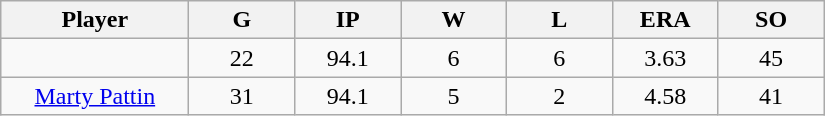<table class="wikitable sortable">
<tr>
<th bgcolor="#DDDDFF" width="16%">Player</th>
<th bgcolor="#DDDDFF" width="9%">G</th>
<th bgcolor="#DDDDFF" width="9%">IP</th>
<th bgcolor="#DDDDFF" width="9%">W</th>
<th bgcolor="#DDDDFF" width="9%">L</th>
<th bgcolor="#DDDDFF" width="9%">ERA</th>
<th bgcolor="#DDDDFF" width="9%">SO</th>
</tr>
<tr align="center">
<td></td>
<td>22</td>
<td>94.1</td>
<td>6</td>
<td>6</td>
<td>3.63</td>
<td>45</td>
</tr>
<tr align="center">
<td><a href='#'>Marty Pattin</a></td>
<td>31</td>
<td>94.1</td>
<td>5</td>
<td>2</td>
<td>4.58</td>
<td>41</td>
</tr>
</table>
